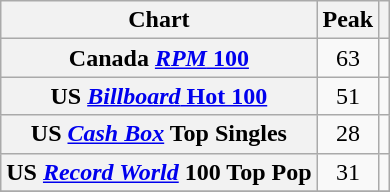<table class="wikitable sortable plainrowheaders" style="text-align:center;">
<tr>
<th scope="col">Chart</th>
<th scope="col">Peak</th>
<th scope="col" class="unsortable"></th>
</tr>
<tr>
<th scope="row">Canada <a href='#'><em>RPM</em> 100</a></th>
<td>63</td>
<td></td>
</tr>
<tr>
<th scope="row">US <a href='#'><em>Billboard</em> Hot 100</a></th>
<td>51</td>
<td></td>
</tr>
<tr>
<th scope="row">US <em><a href='#'>Cash Box</a></em> Top Singles</th>
<td>28</td>
<td></td>
</tr>
<tr>
<th scope="row">US <em><a href='#'>Record World</a></em> 100 Top Pop</th>
<td>31</td>
<td></td>
</tr>
<tr>
</tr>
</table>
